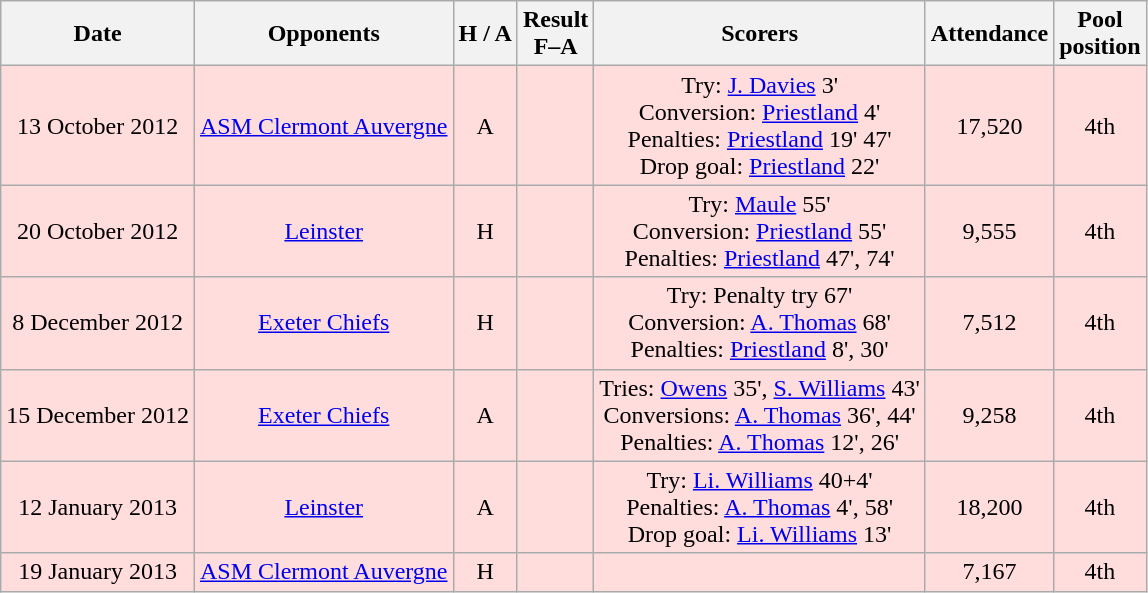<table class="wikitable" style="text-align:center">
<tr>
<th>Date</th>
<th>Opponents</th>
<th>H / A</th>
<th>Result<br>F–A</th>
<th>Scorers</th>
<th>Attendance</th>
<th>Pool<br>position</th>
</tr>
<tr bgcolor="ffdddd">
<td>13 October 2012</td>
<td><a href='#'>ASM Clermont Auvergne</a></td>
<td>A</td>
<td></td>
<td>Try: <a href='#'>J. Davies</a> 3' <br> Conversion: <a href='#'>Priestland</a> 4' <br> Penalties: <a href='#'>Priestland</a> 19' 47' <br> Drop goal: <a href='#'>Priestland</a> 22'</td>
<td>17,520</td>
<td>4th</td>
</tr>
<tr bgcolor="ffdddd">
<td>20 October 2012</td>
<td><a href='#'>Leinster</a></td>
<td>H</td>
<td></td>
<td>Try: <a href='#'>Maule</a> 55' <br> Conversion: <a href='#'>Priestland</a> 55' <br> Penalties: <a href='#'>Priestland</a> 47', 74'</td>
<td>9,555</td>
<td>4th</td>
</tr>
<tr bgcolor="ffdddd">
<td>8 December 2012</td>
<td><a href='#'>Exeter Chiefs</a></td>
<td>H</td>
<td></td>
<td>Try: Penalty try 67' <br> Conversion: <a href='#'>A. Thomas</a> 68' <br> Penalties: <a href='#'>Priestland</a> 8', 30'</td>
<td>7,512</td>
<td>4th</td>
</tr>
<tr bgcolor="ffdddd">
<td>15 December 2012</td>
<td><a href='#'>Exeter Chiefs</a></td>
<td>A</td>
<td></td>
<td>Tries: <a href='#'>Owens</a> 35', <a href='#'>S. Williams</a> 43' <br> Conversions: <a href='#'>A. Thomas</a> 36', 44' <br> Penalties: <a href='#'>A. Thomas</a> 12', 26'</td>
<td>9,258</td>
<td>4th</td>
</tr>
<tr bgcolor="ffdddd">
<td>12 January 2013</td>
<td><a href='#'>Leinster</a></td>
<td>A</td>
<td></td>
<td>Try: <a href='#'>Li. Williams</a> 40+4' <br> Penalties: <a href='#'>A. Thomas</a> 4', 58' <br> Drop goal: <a href='#'>Li. Williams</a> 13'</td>
<td>18,200</td>
<td>4th</td>
</tr>
<tr bgcolor="ffdddd">
<td>19 January 2013</td>
<td><a href='#'>ASM Clermont Auvergne</a></td>
<td>H</td>
<td></td>
<td></td>
<td>7,167</td>
<td>4th</td>
</tr>
</table>
